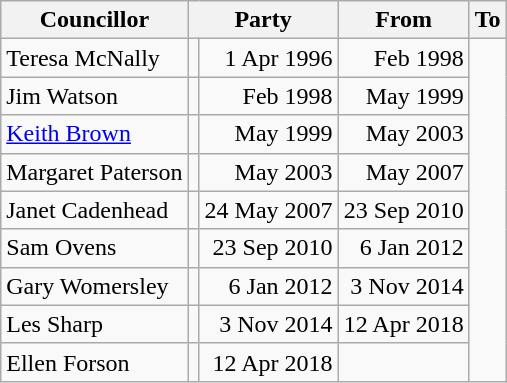<table class=wikitable>
<tr>
<th>Councillor</th>
<th colspan=2>Party</th>
<th>From</th>
<th>To</th>
</tr>
<tr>
<td>Teresa McNally</td>
<td></td>
<td align=right>1 Apr 1996</td>
<td align=right>Feb 1998</td>
</tr>
<tr>
<td>Jim Watson</td>
<td></td>
<td align=right>Feb 1998</td>
<td align=right>May 1999</td>
</tr>
<tr>
<td><a href='#'>Keith Brown</a></td>
<td></td>
<td align=right>May 1999</td>
<td align=right>May 2003</td>
</tr>
<tr>
<td>Margaret Paterson</td>
<td></td>
<td align=right>May 2003</td>
<td align=right>May 2007</td>
</tr>
<tr>
<td>Janet Cadenhead</td>
<td></td>
<td align=right>24 May 2007</td>
<td align=right>23 Sep 2010</td>
</tr>
<tr>
<td>Sam Ovens</td>
<td></td>
<td align=right>23 Sep 2010</td>
<td align=right>6 Jan 2012</td>
</tr>
<tr>
<td>Gary Womersley</td>
<td></td>
<td align=right>6 Jan 2012</td>
<td align=right>3 Nov 2014</td>
</tr>
<tr>
<td>Les Sharp</td>
<td></td>
<td align=right>3 Nov 2014</td>
<td align=right>12 Apr 2018</td>
</tr>
<tr>
<td>Ellen Forson</td>
<td></td>
<td align=right>12 Apr 2018</td>
<td align=right></td>
</tr>
</table>
